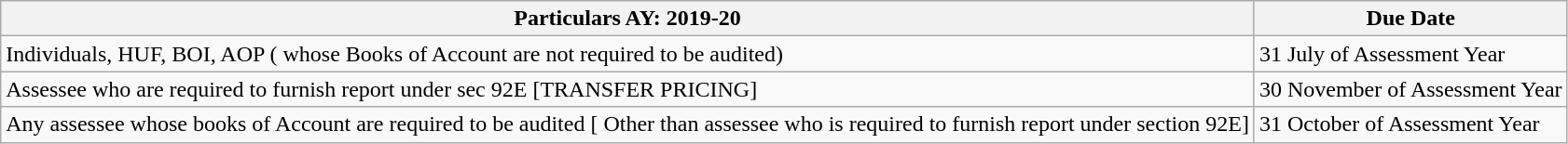<table class="wikitable">
<tr>
<th>Particulars AY: 2019-20</th>
<th>Due Date</th>
</tr>
<tr>
<td>Individuals, HUF, BOI, AOP ( whose Books of Account are not required to be audited)</td>
<td>31 July of Assessment Year</td>
</tr>
<tr>
<td>Assessee who are required to furnish report under sec 92E [TRANSFER PRICING]</td>
<td>30 November of Assessment Year</td>
</tr>
<tr>
<td>Any assessee whose books of Account are required to be audited [ Other than assessee who is required to furnish report under section 92E]</td>
<td>31 October of Assessment Year</td>
</tr>
</table>
